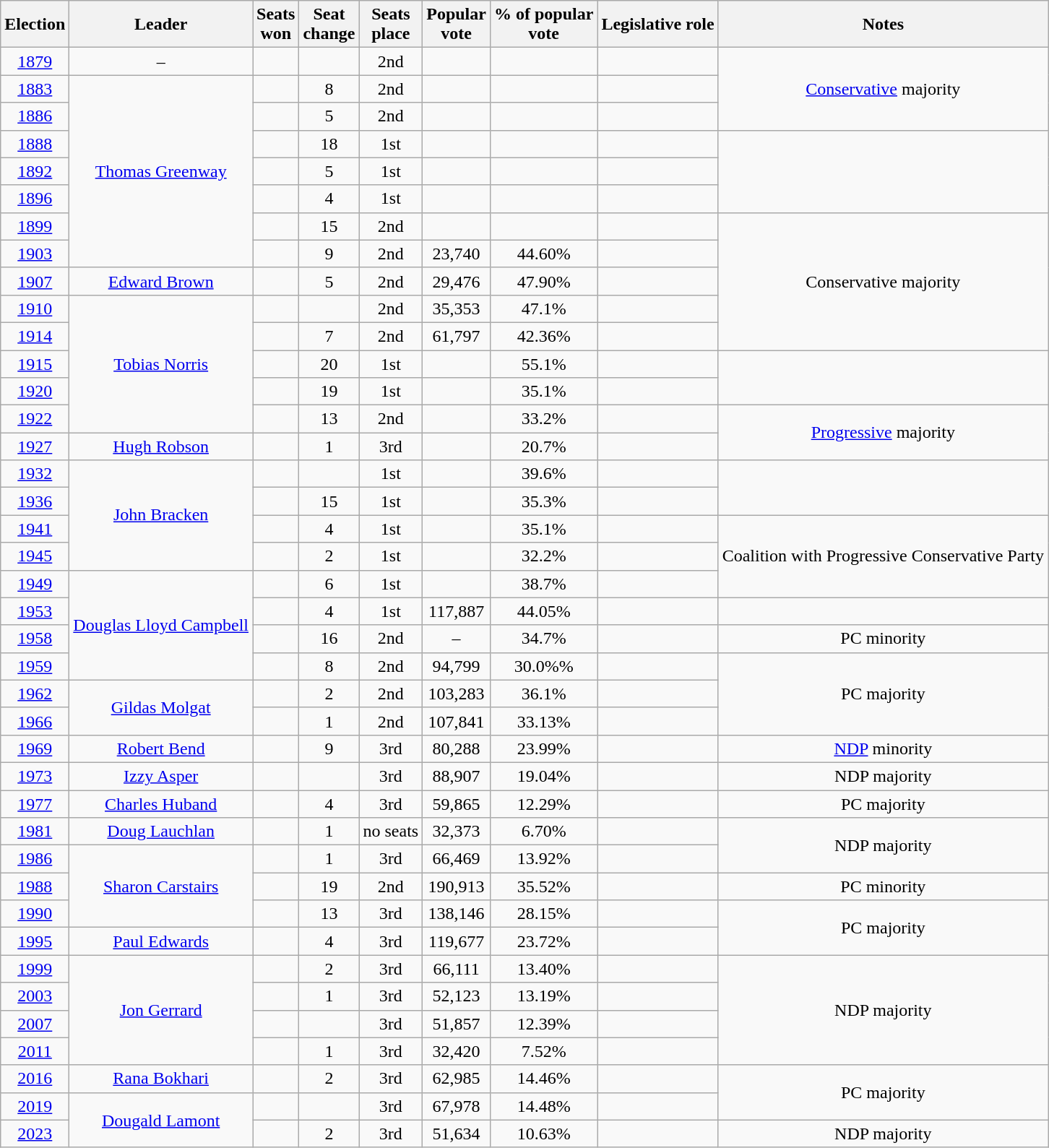<table class="wikitable sortable" style="text-align:center">
<tr>
<th>Election<br></th>
<th>Leader<br></th>
<th>Seats<br>won<br></th>
<th>Seat<br>change<br></th>
<th>Seats<br>place<br></th>
<th>Popular<br>vote<br></th>
<th>% of popular<br>vote<br></th>
<th>Legislative role<br></th>
<th>Notes</th>
</tr>
<tr>
<td><a href='#'>1879</a></td>
<td>–</td>
<td></td>
<td></td>
<td>2nd</td>
<td></td>
<td></td>
<td></td>
<td rowspan=3><a href='#'>Conservative</a> majority</td>
</tr>
<tr>
<td><a href='#'>1883</a></td>
<td rowspan=7><a href='#'>Thomas Greenway</a></td>
<td></td>
<td align=center>8</td>
<td>2nd</td>
<td></td>
<td></td>
<td></td>
</tr>
<tr>
<td><a href='#'>1886</a></td>
<td></td>
<td align=center>5</td>
<td>2nd</td>
<td></td>
<td></td>
<td></td>
</tr>
<tr>
<td><a href='#'>1888</a></td>
<td></td>
<td align=center>18</td>
<td>1st</td>
<td></td>
<td></td>
<td></td>
<td rowspan=3></td>
</tr>
<tr>
<td><a href='#'>1892</a></td>
<td></td>
<td align=center>5</td>
<td>1st</td>
<td></td>
<td></td>
<td></td>
</tr>
<tr>
<td><a href='#'>1896</a></td>
<td></td>
<td>4</td>
<td>1st</td>
<td></td>
<td></td>
<td></td>
</tr>
<tr>
<td><a href='#'>1899</a></td>
<td></td>
<td>15</td>
<td>2nd</td>
<td></td>
<td></td>
<td></td>
<td rowspan=5>Conservative majority</td>
</tr>
<tr>
<td><a href='#'>1903</a></td>
<td></td>
<td>9</td>
<td>2nd</td>
<td>23,740</td>
<td>44.60%</td>
<td></td>
</tr>
<tr>
<td><a href='#'>1907</a></td>
<td><a href='#'>Edward Brown</a></td>
<td></td>
<td>5</td>
<td>2nd</td>
<td>29,476</td>
<td>47.90%</td>
<td></td>
</tr>
<tr>
<td><a href='#'>1910</a></td>
<td rowspan=5><a href='#'>Tobias Norris</a></td>
<td></td>
<td></td>
<td>2nd</td>
<td>35,353</td>
<td>47.1%</td>
<td></td>
</tr>
<tr>
<td><a href='#'>1914</a></td>
<td></td>
<td>7</td>
<td>2nd</td>
<td>61,797</td>
<td>42.36%</td>
<td></td>
</tr>
<tr>
<td><a href='#'>1915</a></td>
<td></td>
<td>20</td>
<td>1st</td>
<td></td>
<td>55.1%</td>
<td></td>
<td rowspan=2></td>
</tr>
<tr>
<td><a href='#'>1920</a></td>
<td></td>
<td>19</td>
<td>1st</td>
<td></td>
<td>35.1%</td>
<td></td>
</tr>
<tr>
<td><a href='#'>1922</a></td>
<td></td>
<td>13</td>
<td>2nd</td>
<td></td>
<td>33.2%</td>
<td></td>
<td rowspan=2><a href='#'>Progressive</a> majority</td>
</tr>
<tr>
<td><a href='#'>1927</a></td>
<td><a href='#'>Hugh Robson</a></td>
<td></td>
<td>1</td>
<td>3rd</td>
<td></td>
<td>20.7%</td>
<td></td>
</tr>
<tr>
<td><a href='#'>1932</a></td>
<td rowspan=4><a href='#'>John Bracken</a></td>
<td></td>
<td></td>
<td>1st</td>
<td></td>
<td>39.6%</td>
<td></td>
</tr>
<tr>
<td><a href='#'>1936</a></td>
<td></td>
<td>15</td>
<td>1st</td>
<td></td>
<td>35.3%</td>
<td></td>
</tr>
<tr>
<td><a href='#'>1941</a></td>
<td></td>
<td>4</td>
<td>1st</td>
<td></td>
<td>35.1%</td>
<td></td>
<td rowspan=3>Coalition with Progressive Conservative Party</td>
</tr>
<tr>
<td><a href='#'>1945</a></td>
<td></td>
<td>2</td>
<td>1st</td>
<td></td>
<td>32.2%</td>
<td></td>
</tr>
<tr>
<td><a href='#'>1949</a></td>
<td rowspan=4><a href='#'>Douglas Lloyd Campbell</a></td>
<td></td>
<td>6</td>
<td>1st</td>
<td></td>
<td>38.7%</td>
<td></td>
</tr>
<tr>
<td><a href='#'>1953</a></td>
<td></td>
<td>4</td>
<td>1st</td>
<td>117,887</td>
<td>44.05%</td>
<td></td>
</tr>
<tr>
<td><a href='#'>1958</a></td>
<td></td>
<td>16</td>
<td>2nd</td>
<td>–</td>
<td>34.7%</td>
<td></td>
<td>PC minority</td>
</tr>
<tr>
<td><a href='#'>1959</a></td>
<td></td>
<td>8</td>
<td>2nd</td>
<td>94,799</td>
<td>30.0%%</td>
<td></td>
<td rowspan=3>PC majority</td>
</tr>
<tr>
<td><a href='#'>1962</a></td>
<td rowspan=2><a href='#'>Gildas Molgat</a></td>
<td></td>
<td>2</td>
<td>2nd</td>
<td>103,283</td>
<td>36.1%</td>
<td></td>
</tr>
<tr>
<td><a href='#'>1966</a></td>
<td></td>
<td>1</td>
<td>2nd</td>
<td>107,841</td>
<td>33.13%</td>
<td></td>
</tr>
<tr>
<td><a href='#'>1969</a></td>
<td><a href='#'>Robert Bend</a></td>
<td></td>
<td>9</td>
<td>3rd</td>
<td>80,288</td>
<td>23.99%</td>
<td></td>
<td><a href='#'>NDP</a> minority</td>
</tr>
<tr>
<td><a href='#'>1973</a></td>
<td><a href='#'>Izzy Asper</a></td>
<td></td>
<td></td>
<td>3rd</td>
<td>88,907</td>
<td>19.04%</td>
<td></td>
<td>NDP majority</td>
</tr>
<tr>
<td><a href='#'>1977</a></td>
<td><a href='#'>Charles Huband</a></td>
<td></td>
<td>4</td>
<td>3rd</td>
<td>59,865</td>
<td>12.29%</td>
<td></td>
<td>PC majority</td>
</tr>
<tr>
<td><a href='#'>1981</a></td>
<td><a href='#'>Doug Lauchlan</a></td>
<td></td>
<td>1</td>
<td>no seats</td>
<td>32,373</td>
<td>6.70%</td>
<td></td>
<td rowspan=2>NDP majority</td>
</tr>
<tr>
<td><a href='#'>1986</a></td>
<td rowspan=3><a href='#'>Sharon Carstairs</a></td>
<td></td>
<td>1</td>
<td>3rd</td>
<td>66,469</td>
<td>13.92%</td>
<td></td>
</tr>
<tr>
<td><a href='#'>1988</a></td>
<td></td>
<td>19</td>
<td>2nd</td>
<td>190,913</td>
<td>35.52%</td>
<td></td>
<td>PC minority</td>
</tr>
<tr>
<td><a href='#'>1990</a></td>
<td></td>
<td>13</td>
<td>3rd</td>
<td>138,146</td>
<td>28.15%</td>
<td></td>
<td rowspan=2>PC majority</td>
</tr>
<tr>
<td><a href='#'>1995</a></td>
<td><a href='#'>Paul Edwards</a></td>
<td></td>
<td>4</td>
<td>3rd</td>
<td>119,677</td>
<td>23.72%</td>
<td></td>
</tr>
<tr>
<td><a href='#'>1999</a></td>
<td rowspan=4><a href='#'>Jon Gerrard</a></td>
<td></td>
<td>2</td>
<td>3rd</td>
<td>66,111</td>
<td>13.40%</td>
<td></td>
<td rowspan=4>NDP majority</td>
</tr>
<tr>
<td><a href='#'>2003</a></td>
<td></td>
<td>1</td>
<td>3rd</td>
<td>52,123</td>
<td>13.19%</td>
<td></td>
</tr>
<tr>
<td><a href='#'>2007</a></td>
<td></td>
<td></td>
<td>3rd</td>
<td>51,857</td>
<td>12.39%</td>
<td></td>
</tr>
<tr>
<td><a href='#'>2011</a></td>
<td></td>
<td>1</td>
<td>3rd</td>
<td>32,420</td>
<td>7.52%</td>
<td></td>
</tr>
<tr>
<td><a href='#'>2016</a></td>
<td><a href='#'>Rana Bokhari</a></td>
<td></td>
<td>2</td>
<td>3rd</td>
<td>62,985</td>
<td>14.46%</td>
<td></td>
<td rowspan=2>PC majority</td>
</tr>
<tr>
<td><a href='#'>2019</a></td>
<td rowspan=2><a href='#'>Dougald Lamont</a></td>
<td></td>
<td></td>
<td>3rd</td>
<td>67,978</td>
<td>14.48%</td>
<td></td>
</tr>
<tr>
<td><a href='#'>2023</a></td>
<td></td>
<td>2</td>
<td>3rd</td>
<td>51,634</td>
<td>10.63%</td>
<td></td>
<td>NDP majority</td>
</tr>
</table>
